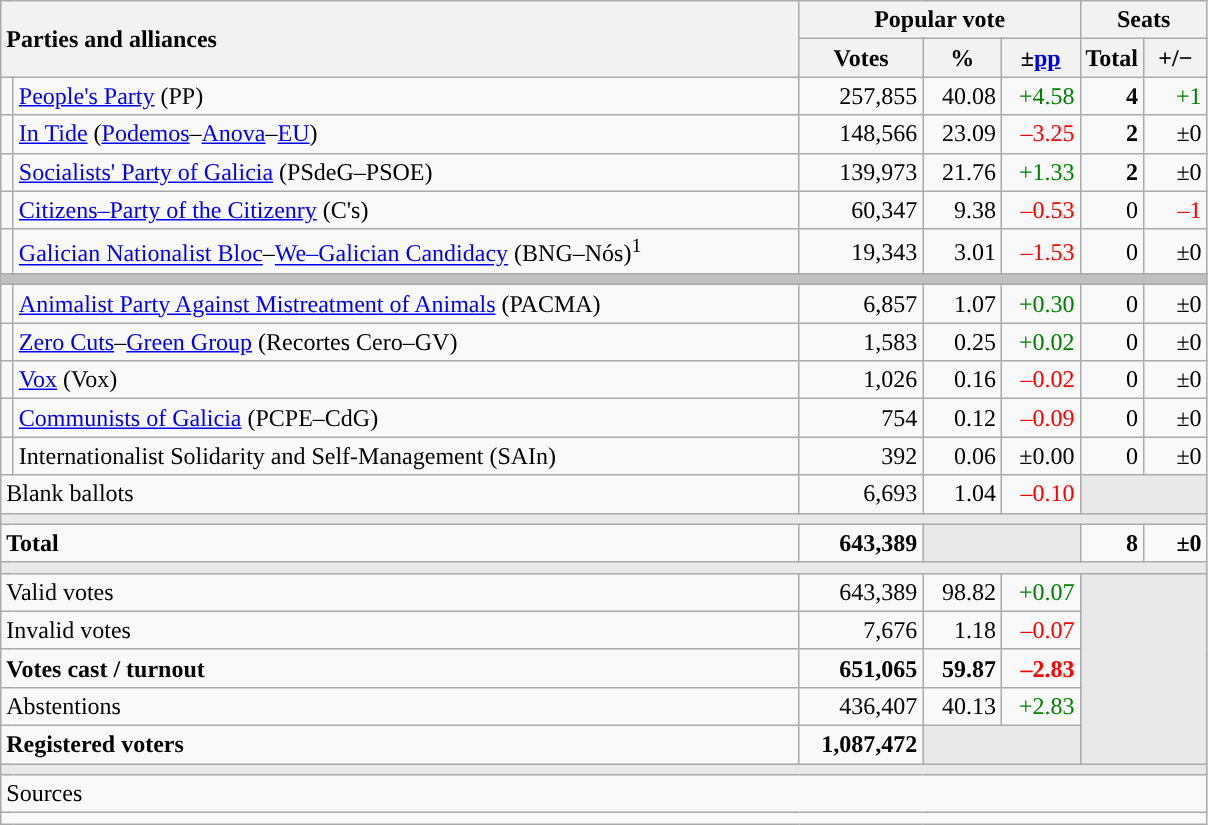<table class="wikitable" style="text-align:right;">
<tr>
<th style="text-align:left;" rowspan="2" colspan="2" width="525">Parties and alliances</th>
<th colspan="3">Popular vote</th>
<th colspan="2">Seats</th>
</tr>
<tr>
<th width="75">Votes</th>
<th width="45">%</th>
<th width="45">±<a href='#'>pp</a></th>
<th width="35">Total</th>
<th width="35">+/−</th>
</tr>
<tr>
<td width="1" style="color:inherit;background:"></td>
<td align="left"><a href='#'>People's Party</a> (PP)</td>
<td>257,855</td>
<td>40.08</td>
<td style="color:green;">+4.58</td>
<td><strong>4</strong></td>
<td style="color:green;">+1</td>
</tr>
<tr>
<td style="color:inherit;background:"></td>
<td align="left"><a href='#'>In Tide</a> (<a href='#'>Podemos</a>–<a href='#'>Anova</a>–<a href='#'>EU</a>)</td>
<td>148,566</td>
<td>23.09</td>
<td style="color:red;">–3.25</td>
<td><strong>2</strong></td>
<td>±0</td>
</tr>
<tr>
<td style="color:inherit;background:"></td>
<td align="left"><a href='#'>Socialists' Party of Galicia</a> (PSdeG–PSOE)</td>
<td>139,973</td>
<td>21.76</td>
<td style="color:green;">+1.33</td>
<td><strong>2</strong></td>
<td>±0</td>
</tr>
<tr>
<td style="color:inherit;background:"></td>
<td align="left"><a href='#'>Citizens–Party of the Citizenry</a> (C's)</td>
<td>60,347</td>
<td>9.38</td>
<td style="color:red;">–0.53</td>
<td>0</td>
<td style="color:red;">–1</td>
</tr>
<tr>
<td style="color:inherit;background:"></td>
<td align="left"><a href='#'>Galician Nationalist Bloc</a>–<a href='#'>We–Galician Candidacy</a> (BNG–Nós)<sup>1</sup></td>
<td>19,343</td>
<td>3.01</td>
<td style="color:red;">–1.53</td>
<td>0</td>
<td>±0</td>
</tr>
<tr>
<td colspan="7" bgcolor="#C0C0C0"></td>
</tr>
<tr>
<td style="color:inherit;background:"></td>
<td align="left"><a href='#'>Animalist Party Against Mistreatment of Animals</a> (PACMA)</td>
<td>6,857</td>
<td>1.07</td>
<td style="color:green;">+0.30</td>
<td>0</td>
<td>±0</td>
</tr>
<tr>
<td style="color:inherit;background:"></td>
<td align="left"><a href='#'>Zero Cuts</a>–<a href='#'>Green Group</a> (Recortes Cero–GV)</td>
<td>1,583</td>
<td>0.25</td>
<td style="color:green;">+0.02</td>
<td>0</td>
<td>±0</td>
</tr>
<tr>
<td style="color:inherit;background:"></td>
<td align="left"><a href='#'>Vox</a> (Vox)</td>
<td>1,026</td>
<td>0.16</td>
<td style="color:red;">–0.02</td>
<td>0</td>
<td>±0</td>
</tr>
<tr>
<td style="color:inherit;background:"></td>
<td align="left"><a href='#'>Communists of Galicia</a> (PCPE–CdG)</td>
<td>754</td>
<td>0.12</td>
<td style="color:red;">–0.09</td>
<td>0</td>
<td>±0</td>
</tr>
<tr>
<td style="color:inherit;background:"></td>
<td align="left">Internationalist Solidarity and Self-Management (SAIn)</td>
<td>392</td>
<td>0.06</td>
<td>±0.00</td>
<td>0</td>
<td>±0</td>
</tr>
<tr>
<td align="left" colspan="2">Blank ballots</td>
<td>6,693</td>
<td>1.04</td>
<td style="color:red;">–0.10</td>
<td bgcolor="#E9E9E9" colspan="2"></td>
</tr>
<tr>
<td colspan="7" bgcolor="#E9E9E9"></td>
</tr>
<tr style="font-weight:bold;">
<td align="left" colspan="2">Total</td>
<td>643,389</td>
<td bgcolor="#E9E9E9" colspan="2"></td>
<td>8</td>
<td>±0</td>
</tr>
<tr>
<td colspan="7" bgcolor="#E9E9E9"></td>
</tr>
<tr>
<td align="left" colspan="2">Valid votes</td>
<td>643,389</td>
<td>98.82</td>
<td style="color:green;">+0.07</td>
<td bgcolor="#E9E9E9" colspan="2" rowspan="5"></td>
</tr>
<tr>
<td align="left" colspan="2">Invalid votes</td>
<td>7,676</td>
<td>1.18</td>
<td style="color:red;">–0.07</td>
</tr>
<tr style="font-weight:bold;">
<td align="left" colspan="2">Votes cast / turnout</td>
<td>651,065</td>
<td>59.87</td>
<td style="color:red;">–2.83</td>
</tr>
<tr>
<td align="left" colspan="2">Abstentions</td>
<td>436,407</td>
<td>40.13</td>
<td style="color:green;">+2.83</td>
</tr>
<tr style="font-weight:bold;">
<td align="left" colspan="2">Registered voters</td>
<td>1,087,472</td>
<td bgcolor="#E9E9E9" colspan="2"></td>
</tr>
<tr>
<td colspan="7" bgcolor="#E9E9E9"></td>
</tr>
<tr>
<td align="left" colspan="7">Sources</td>
</tr>
<tr>
<td colspan="7" style="text-align:left; max-width:790px;"></td>
</tr>
</table>
